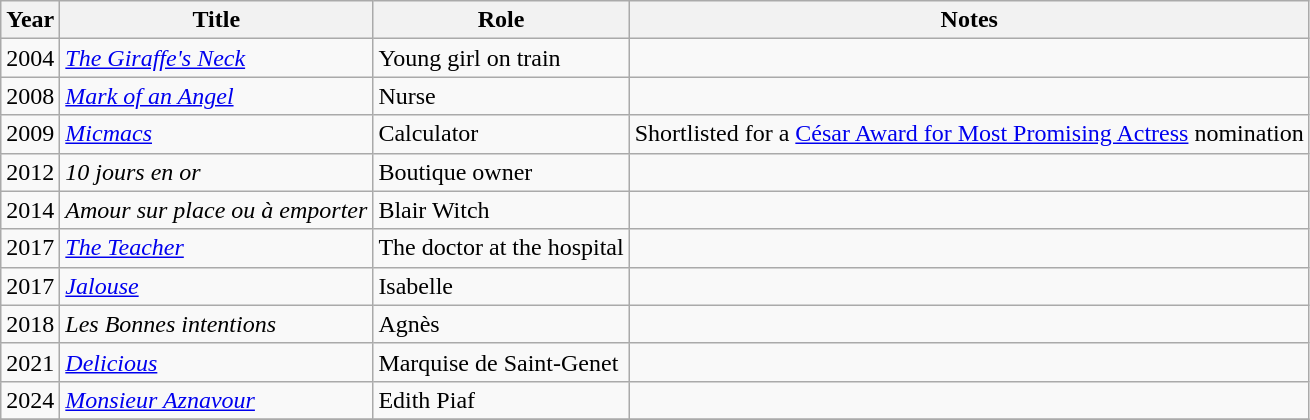<table class="wikitable sortable">
<tr>
<th>Year</th>
<th>Title</th>
<th>Role</th>
<th class="unsortable">Notes</th>
</tr>
<tr>
<td>2004</td>
<td><em><a href='#'>The Giraffe's Neck</a></em></td>
<td>Young girl on train</td>
<td></td>
</tr>
<tr>
<td>2008</td>
<td><em><a href='#'>Mark of an Angel</a></em></td>
<td>Nurse</td>
<td></td>
</tr>
<tr>
<td>2009</td>
<td><a href='#'><em>Micmacs</em></a></td>
<td>Calculator</td>
<td>Shortlisted for a <a href='#'>César Award for Most Promising Actress</a> nomination</td>
</tr>
<tr>
<td>2012</td>
<td><em>10 jours en or</em></td>
<td>Boutique owner</td>
<td></td>
</tr>
<tr>
<td>2014</td>
<td><em>Amour sur place ou à emporter</em></td>
<td>Blair Witch</td>
<td></td>
</tr>
<tr>
<td>2017</td>
<td><a href='#'><em>The Teacher</em></a></td>
<td>The doctor at the hospital</td>
<td></td>
</tr>
<tr>
<td>2017</td>
<td><em><a href='#'>Jalouse</a></em></td>
<td>Isabelle</td>
<td></td>
</tr>
<tr>
<td>2018</td>
<td><em>Les Bonnes intentions</em></td>
<td>Agnès</td>
<td></td>
</tr>
<tr>
<td>2021</td>
<td><em><a href='#'>Delicious</a></em></td>
<td>Marquise de Saint-Genet</td>
<td></td>
</tr>
<tr>
<td>2024</td>
<td><em><a href='#'>Monsieur Aznavour</a></em></td>
<td>Edith Piaf</td>
<td></td>
</tr>
<tr>
</tr>
</table>
